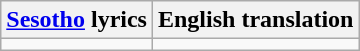<table class="wikitable">
<tr>
<th><a href='#'>Sesotho</a> lyrics</th>
<th>English translation</th>
</tr>
<tr style="vertical-align:top; white-space:nowrap;">
<td></td>
<td></td>
</tr>
</table>
